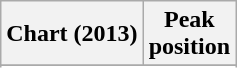<table class="wikitable sortable">
<tr>
<th align="left">Chart (2013)</th>
<th align="center">Peak<br>position</th>
</tr>
<tr>
</tr>
<tr>
</tr>
<tr>
</tr>
<tr>
</tr>
<tr>
</tr>
</table>
